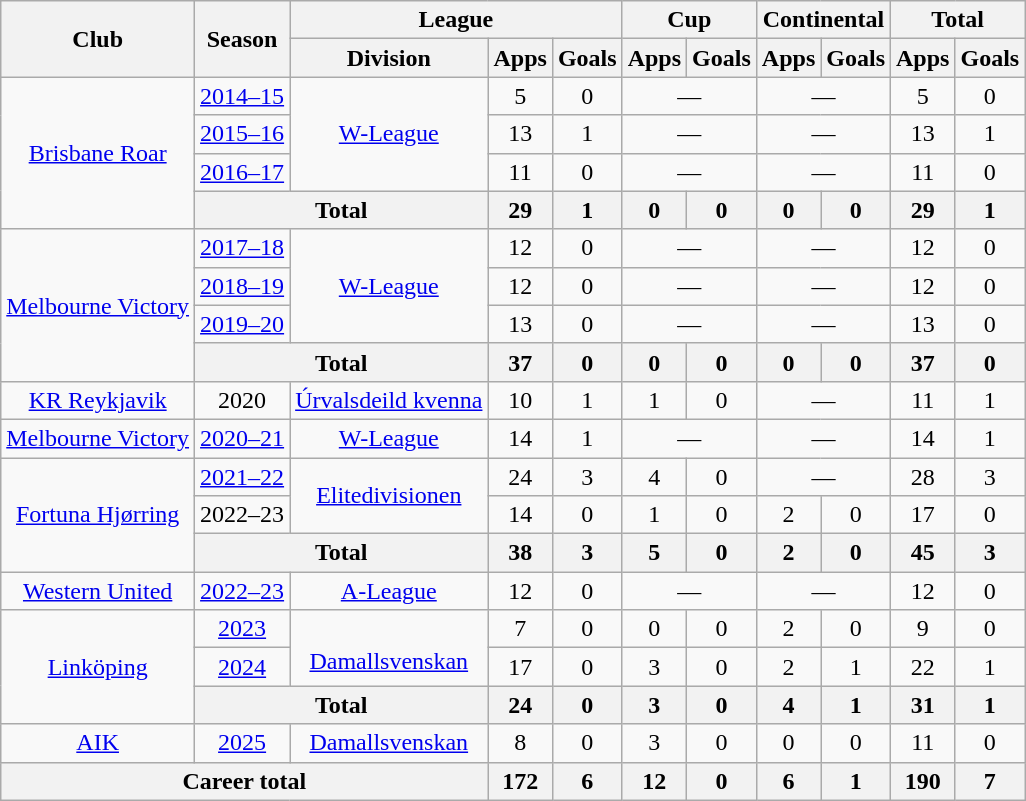<table class="wikitable" style="text-align: center;">
<tr>
<th rowspan="2">Club</th>
<th rowspan="2">Season</th>
<th colspan="3">League</th>
<th colspan="2">Cup</th>
<th colspan="2">Continental</th>
<th colspan="2">Total</th>
</tr>
<tr>
<th>Division</th>
<th>Apps</th>
<th>Goals</th>
<th>Apps</th>
<th>Goals</th>
<th>Apps</th>
<th>Goals</th>
<th>Apps</th>
<th>Goals</th>
</tr>
<tr>
<td rowspan="4"><a href='#'>Brisbane Roar</a></td>
<td><a href='#'>2014–15</a></td>
<td rowspan="3"><a href='#'>W-League</a></td>
<td>5</td>
<td>0</td>
<td colspan="2">—</td>
<td colspan="2">—</td>
<td>5</td>
<td>0</td>
</tr>
<tr>
<td><a href='#'>2015–16</a></td>
<td>13</td>
<td>1</td>
<td colspan="2">—</td>
<td colspan="2">—</td>
<td>13</td>
<td>1</td>
</tr>
<tr>
<td><a href='#'>2016–17</a></td>
<td>11</td>
<td>0</td>
<td colspan="2">—</td>
<td colspan="2">—</td>
<td>11</td>
<td>0</td>
</tr>
<tr>
<th colspan="2">Total</th>
<th>29</th>
<th>1</th>
<th>0</th>
<th>0</th>
<th>0</th>
<th>0</th>
<th>29</th>
<th>1</th>
</tr>
<tr>
<td rowspan="4"><a href='#'>Melbourne Victory</a></td>
<td><a href='#'>2017–18</a></td>
<td rowspan="3"><a href='#'>W-League</a></td>
<td>12</td>
<td>0</td>
<td colspan="2">—</td>
<td colspan="2">—</td>
<td>12</td>
<td>0</td>
</tr>
<tr ->
<td><a href='#'>2018–19</a></td>
<td>12</td>
<td>0</td>
<td colspan="2">—</td>
<td colspan="2">—</td>
<td>12</td>
<td>0</td>
</tr>
<tr>
<td><a href='#'>2019–20</a></td>
<td>13</td>
<td>0</td>
<td colspan="2">—</td>
<td colspan="2">—</td>
<td>13</td>
<td>0</td>
</tr>
<tr>
<th colspan="2">Total</th>
<th>37</th>
<th>0</th>
<th>0</th>
<th>0</th>
<th>0</th>
<th>0</th>
<th>37</th>
<th>0</th>
</tr>
<tr>
<td><a href='#'>KR Reykjavik</a></td>
<td>2020</td>
<td><a href='#'>Úrvalsdeild kvenna</a></td>
<td>10</td>
<td>1</td>
<td>1</td>
<td>0</td>
<td colspan="2">—</td>
<td>11</td>
<td>1</td>
</tr>
<tr>
<td><a href='#'>Melbourne Victory</a></td>
<td><a href='#'>2020–21</a></td>
<td><a href='#'>W-League</a></td>
<td>14</td>
<td>1</td>
<td colspan="2">—</td>
<td colspan="2">—</td>
<td>14</td>
<td>1</td>
</tr>
<tr>
<td rowspan="3"><a href='#'>Fortuna Hjørring</a></td>
<td><a href='#'>2021–22</a></td>
<td rowspan="2"><a href='#'>Elitedivisionen</a></td>
<td>24</td>
<td>3</td>
<td>4</td>
<td>0</td>
<td colspan="2">—</td>
<td>28</td>
<td>3</td>
</tr>
<tr>
<td>2022–23</td>
<td>14</td>
<td>0</td>
<td>1</td>
<td>0</td>
<td>2</td>
<td>0</td>
<td>17</td>
<td>0</td>
</tr>
<tr>
<th colspan="2">Total</th>
<th>38</th>
<th>3</th>
<th>5</th>
<th>0</th>
<th>2</th>
<th>0</th>
<th>45</th>
<th>3</th>
</tr>
<tr>
<td><a href='#'>Western United</a></td>
<td><a href='#'>2022–23</a></td>
<td><a href='#'>A-League</a></td>
<td>12</td>
<td>0</td>
<td colspan="2">—</td>
<td colspan="2">—</td>
<td>12</td>
<td>0</td>
</tr>
<tr>
<td rowspan="3"><a href='#'>Linköping</a></td>
<td><a href='#'>2023</a></td>
<td rowspan="2"><br><a href='#'>Damallsvenskan</a></td>
<td>7</td>
<td>0</td>
<td>0</td>
<td>0</td>
<td>2</td>
<td>0</td>
<td>9</td>
<td>0</td>
</tr>
<tr>
<td><a href='#'>2024</a></td>
<td>17</td>
<td>0</td>
<td>3</td>
<td>0</td>
<td>2</td>
<td>1</td>
<td>22</td>
<td>1</td>
</tr>
<tr>
<th colspan="2">Total</th>
<th>24</th>
<th>0</th>
<th>3</th>
<th>0</th>
<th>4</th>
<th>1</th>
<th>31</th>
<th>1</th>
</tr>
<tr>
<td><a href='#'>AIK</a></td>
<td><a href='#'>2025</a></td>
<td><a href='#'>Damallsvenskan</a></td>
<td>8</td>
<td>0</td>
<td>3</td>
<td>0</td>
<td>0</td>
<td>0</td>
<td>11</td>
<td>0</td>
</tr>
<tr>
<th colspan="3">Career total</th>
<th>172</th>
<th>6</th>
<th>12</th>
<th>0</th>
<th>6</th>
<th>1</th>
<th>190</th>
<th>7</th>
</tr>
</table>
